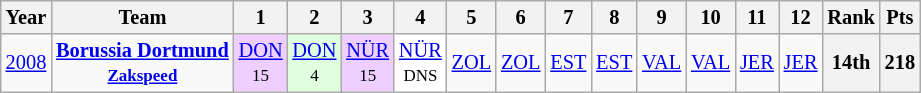<table class="wikitable" style="font-size: 85%; text-align:center">
<tr>
<th>Year</th>
<th>Team</th>
<th>1</th>
<th>2</th>
<th>3</th>
<th>4</th>
<th>5</th>
<th>6</th>
<th>7</th>
<th>8</th>
<th>9</th>
<th>10</th>
<th>11</th>
<th>12</th>
<th>Rank</th>
<th>Pts</th>
</tr>
<tr>
<td><a href='#'>2008</a></td>
<td nowrap><strong><a href='#'>Borussia Dortmund</a><br><small><a href='#'>Zakspeed</a></small></strong></td>
<td style="background:#EFCFFF;"><a href='#'>DON</a> <br><small>15</small></td>
<td style="background:#dfffdf;"><a href='#'>DON</a> <br><small>4</small></td>
<td style="background:#EFCFFF;"><a href='#'>NÜR</a> <br><small>15</small></td>
<td style="background:#FFFFFF;"><a href='#'>NÜR</a> <br><small>DNS</small></td>
<td><a href='#'>ZOL</a></td>
<td><a href='#'>ZOL</a></td>
<td><a href='#'>EST</a></td>
<td><a href='#'>EST</a></td>
<td><a href='#'>VAL</a></td>
<td><a href='#'>VAL</a></td>
<td><a href='#'>JER</a></td>
<td><a href='#'>JER</a></td>
<th>14th</th>
<th>218</th>
</tr>
</table>
